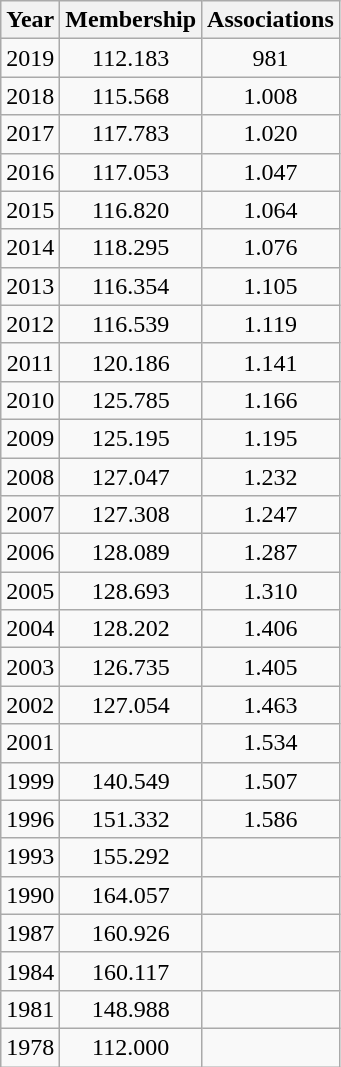<table class="wikitable sortable" style="text-align: center;">
<tr>
<th>Year</th>
<th>Membership</th>
<th>Associations</th>
</tr>
<tr>
<td>2019</td>
<td>112.183</td>
<td>981</td>
</tr>
<tr>
<td>2018</td>
<td>115.568</td>
<td>1.008</td>
</tr>
<tr>
<td>2017</td>
<td>117.783</td>
<td>1.020</td>
</tr>
<tr>
<td>2016</td>
<td>117.053</td>
<td>1.047</td>
</tr>
<tr>
<td>2015</td>
<td>116.820</td>
<td>1.064</td>
</tr>
<tr>
<td>2014</td>
<td>118.295</td>
<td>1.076</td>
</tr>
<tr>
<td>2013</td>
<td>116.354</td>
<td>1.105</td>
</tr>
<tr>
<td>2012</td>
<td>116.539</td>
<td>1.119</td>
</tr>
<tr>
<td>2011</td>
<td>120.186</td>
<td>1.141</td>
</tr>
<tr>
<td>2010</td>
<td>125.785</td>
<td>1.166</td>
</tr>
<tr>
<td>2009</td>
<td>125.195</td>
<td>1.195</td>
</tr>
<tr>
<td>2008</td>
<td>127.047</td>
<td>1.232</td>
</tr>
<tr>
<td>2007</td>
<td>127.308</td>
<td>1.247</td>
</tr>
<tr>
<td>2006</td>
<td>128.089</td>
<td>1.287</td>
</tr>
<tr>
<td>2005</td>
<td>128.693</td>
<td>1.310</td>
</tr>
<tr>
<td>2004</td>
<td>128.202</td>
<td>1.406</td>
</tr>
<tr>
<td>2003</td>
<td>126.735</td>
<td>1.405</td>
</tr>
<tr>
<td>2002</td>
<td>127.054</td>
<td>1.463</td>
</tr>
<tr>
<td>2001</td>
<td></td>
<td>1.534</td>
</tr>
<tr>
<td>1999</td>
<td>140.549</td>
<td>1.507</td>
</tr>
<tr>
<td>1996</td>
<td>151.332</td>
<td>1.586</td>
</tr>
<tr>
<td>1993</td>
<td>155.292</td>
<td></td>
</tr>
<tr>
<td>1990</td>
<td>164.057</td>
<td></td>
</tr>
<tr>
<td>1987</td>
<td>160.926</td>
<td></td>
</tr>
<tr>
<td>1984</td>
<td>160.117</td>
<td></td>
</tr>
<tr>
<td>1981</td>
<td>148.988</td>
<td></td>
</tr>
<tr>
<td>1978</td>
<td>112.000</td>
<td></td>
</tr>
</table>
